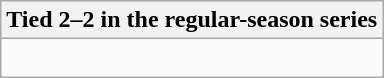<table class="wikitable collapsible collapsed">
<tr>
<th>Tied 2–2 in the regular-season series</th>
</tr>
<tr>
<td><br>


</td>
</tr>
</table>
